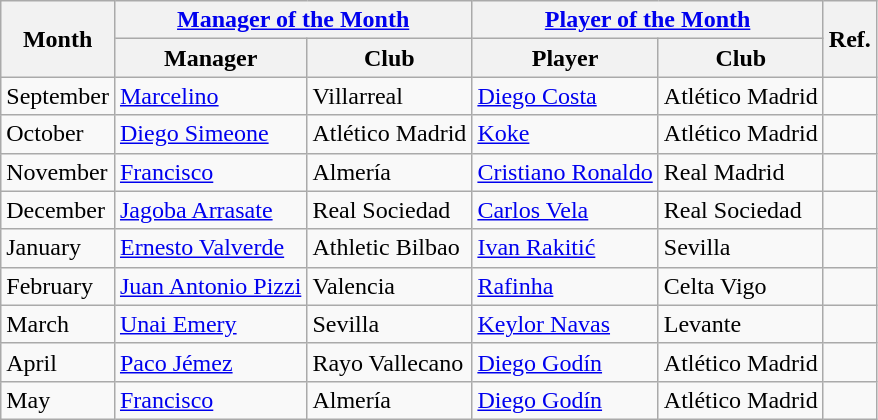<table class="wikitable">
<tr>
<th rowspan="2">Month</th>
<th colspan="2"><a href='#'>Manager of the Month</a></th>
<th colspan="2"><a href='#'>Player of the Month</a></th>
<th rowspan="2">Ref.</th>
</tr>
<tr>
<th>Manager</th>
<th>Club</th>
<th>Player</th>
<th>Club</th>
</tr>
<tr>
<td>September</td>
<td> <a href='#'>Marcelino</a></td>
<td>Villarreal</td>
<td> <a href='#'>Diego Costa</a> </td>
<td>Atlético Madrid</td>
<td align=center></td>
</tr>
<tr>
<td>October</td>
<td> <a href='#'>Diego Simeone</a></td>
<td>Atlético Madrid</td>
<td> <a href='#'>Koke</a></td>
<td>Atlético Madrid</td>
<td align=center></td>
</tr>
<tr>
<td>November</td>
<td> <a href='#'>Francisco</a></td>
<td>Almería</td>
<td> <a href='#'>Cristiano Ronaldo</a></td>
<td>Real Madrid</td>
<td align=center></td>
</tr>
<tr>
<td>December</td>
<td> <a href='#'>Jagoba Arrasate</a></td>
<td>Real Sociedad</td>
<td> <a href='#'>Carlos Vela</a></td>
<td>Real Sociedad</td>
<td align=center></td>
</tr>
<tr>
<td>January</td>
<td> <a href='#'>Ernesto Valverde</a></td>
<td>Athletic Bilbao</td>
<td> <a href='#'>Ivan Rakitić</a></td>
<td>Sevilla</td>
<td align=center></td>
</tr>
<tr>
<td>February</td>
<td> <a href='#'>Juan Antonio Pizzi</a></td>
<td>Valencia</td>
<td> <a href='#'>Rafinha</a></td>
<td>Celta Vigo</td>
<td align=center></td>
</tr>
<tr>
<td>March</td>
<td> <a href='#'>Unai Emery</a></td>
<td>Sevilla</td>
<td> <a href='#'>Keylor Navas</a></td>
<td>Levante</td>
<td align=center></td>
</tr>
<tr>
<td>April</td>
<td> <a href='#'>Paco Jémez</a></td>
<td>Rayo Vallecano</td>
<td> <a href='#'>Diego Godín</a></td>
<td>Atlético Madrid</td>
<td align=center></td>
</tr>
<tr>
<td>May</td>
<td> <a href='#'>Francisco</a></td>
<td>Almería</td>
<td> <a href='#'>Diego Godín</a></td>
<td>Atlético Madrid</td>
<td align=center></td>
</tr>
</table>
